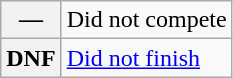<table class="wikitable">
<tr>
<th scope="row">—</th>
<td>Did not compete</td>
</tr>
<tr>
<th scope="row">DNF</th>
<td><a href='#'>Did not finish</a></td>
</tr>
</table>
